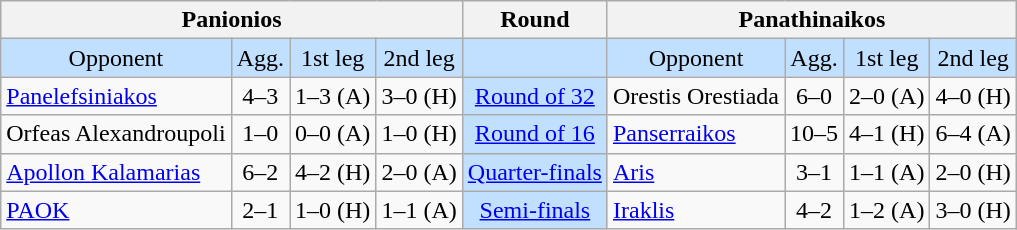<table class="wikitable" style="text-align:center">
<tr>
<th colspan="4">Panionios</th>
<th>Round</th>
<th colspan="4">Panathinaikos</th>
</tr>
<tr style="background:#C1E0FF">
<td>Opponent</td>
<td>Agg.</td>
<td>1st leg</td>
<td>2nd leg</td>
<td></td>
<td>Opponent</td>
<td>Agg.</td>
<td>1st leg</td>
<td>2nd leg</td>
</tr>
<tr>
<td style="text-align:left"><a href='#'>Panelefsiniakos</a></td>
<td>4–3</td>
<td>1–3 (A)</td>
<td>3–0 (H)</td>
<td style="background:#C1E0FF"><a href='#'>Round of 32</a></td>
<td style="text-align:left">Orestis Orestiada</td>
<td>6–0</td>
<td>2–0 (A)</td>
<td>4–0 (H)</td>
</tr>
<tr>
<td style="text-align:left">Orfeas Alexandroupoli</td>
<td>1–0</td>
<td>0–0 (A)</td>
<td>1–0 (H)</td>
<td style="background:#C1E0FF"><a href='#'>Round of 16</a></td>
<td style="text-align:left"><a href='#'>Panserraikos</a></td>
<td>10–5</td>
<td>4–1 (H)</td>
<td>6–4 (A)</td>
</tr>
<tr>
<td style="text-align:left"><a href='#'>Apollon Kalamarias</a></td>
<td>6–2</td>
<td>4–2 (H)</td>
<td>2–0 (A)</td>
<td style="background:#C1E0FF"><a href='#'>Quarter-finals</a></td>
<td style="text-align:left"><a href='#'>Aris</a></td>
<td>3–1</td>
<td>1–1 (A)</td>
<td>2–0 (H)</td>
</tr>
<tr>
<td style="text-align:left"><a href='#'>PAOK</a></td>
<td>2–1</td>
<td>1–0 (H)</td>
<td>1–1 (A)</td>
<td style="background:#C1E0FF"><a href='#'>Semi-finals</a></td>
<td style="text-align:left"><a href='#'>Iraklis</a></td>
<td>4–2</td>
<td>1–2 (A)</td>
<td>3–0 (H)</td>
</tr>
</table>
